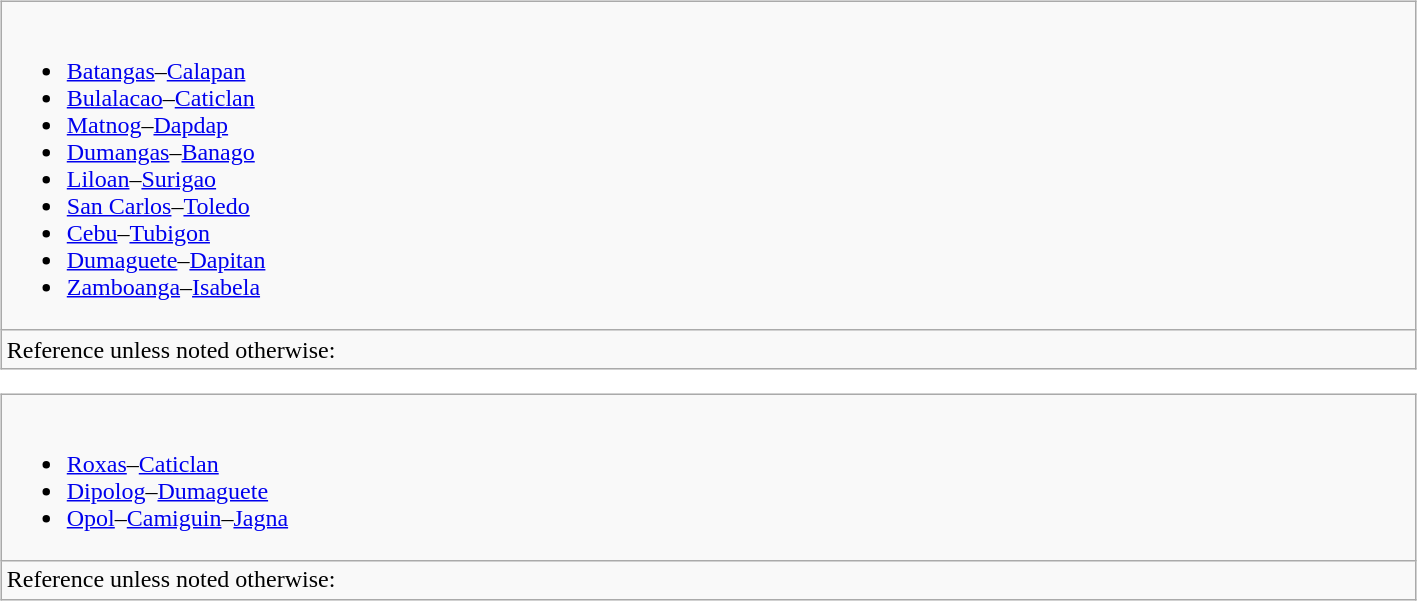<table width=100%>
<tr>
<td><br><table class="wikitable" width=75%>
<tr>
<td><br><ul><li><a href='#'>Batangas</a>–<a href='#'>Calapan</a></li><li><a href='#'>Bulalacao</a>–<a href='#'>Caticlan</a></li><li><a href='#'>Matnog</a>–<a href='#'>Dapdap</a></li><li><a href='#'>Dumangas</a>–<a href='#'>Banago</a></li><li><a href='#'>Liloan</a>–<a href='#'>Surigao</a></li><li><a href='#'>San Carlos</a>–<a href='#'>Toledo</a></li><li><a href='#'>Cebu</a>–<a href='#'>Tubigon</a></li><li><a href='#'>Dumaguete</a>–<a href='#'>Dapitan</a></li><li><a href='#'>Zamboanga</a>–<a href='#'>Isabela</a></li></ul></td>
</tr>
<tr>
<td>Reference unless noted otherwise:</td>
</tr>
</table>
<table class="wikitable" width=75%>
<tr>
<td><br><ul><li><a href='#'>Roxas</a>–<a href='#'>Caticlan</a></li><li><a href='#'>Dipolog</a>–<a href='#'>Dumaguete</a></li><li><a href='#'>Opol</a>–<a href='#'>Camiguin</a>–<a href='#'>Jagna</a></li></ul></td>
</tr>
<tr>
<td>Reference unless noted otherwise:</td>
</tr>
</table>
</td>
</tr>
</table>
